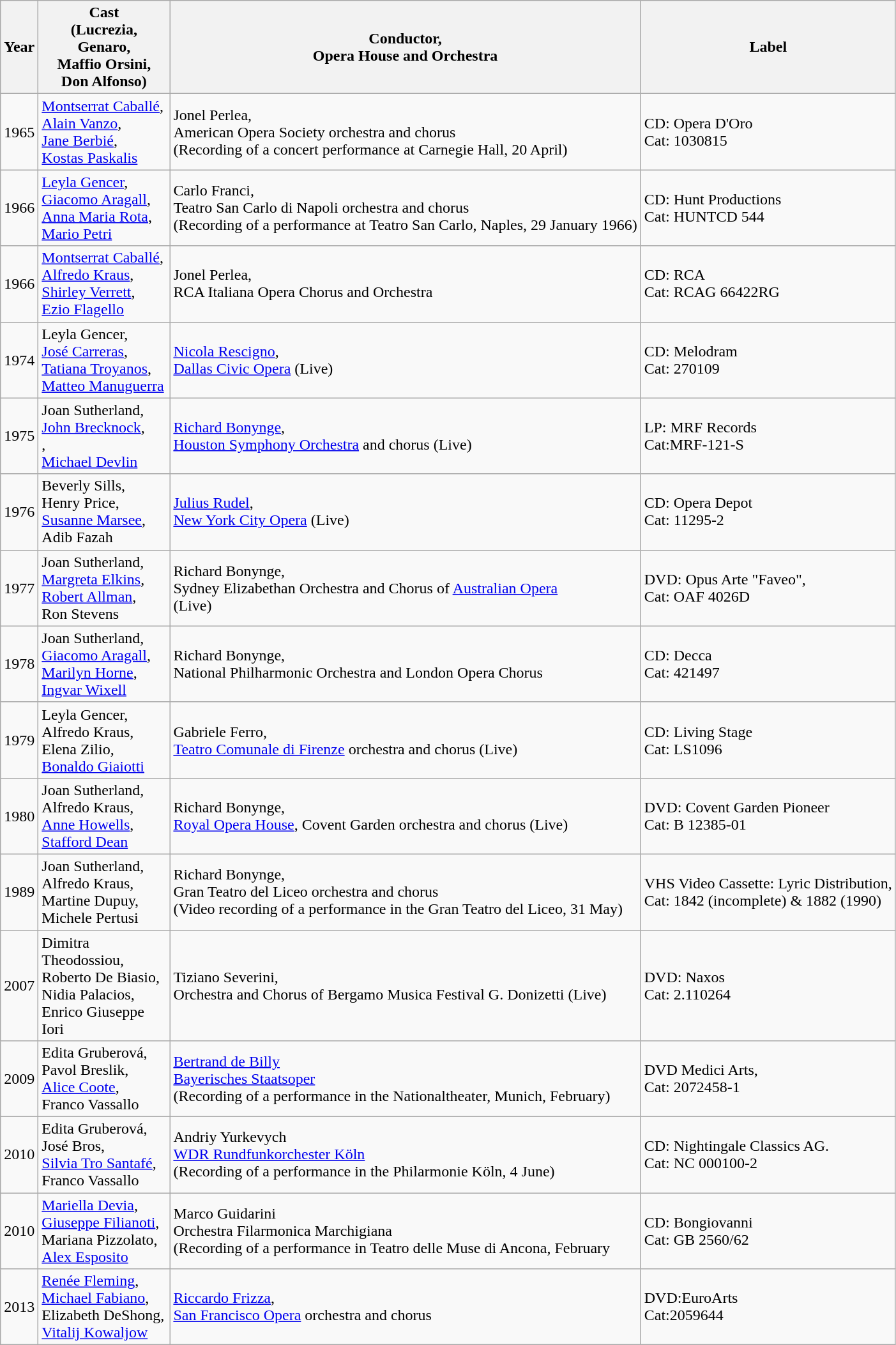<table class="wikitable">
<tr>
<th>Year</th>
<th width="130">Cast<br>(Lucrezia,<br>Genaro,<br>Maffio Orsini,<br>Don Alfonso)</th>
<th>Conductor,<br>Opera House and Orchestra</th>
<th>Label</th>
</tr>
<tr>
<td>1965</td>
<td><a href='#'>Montserrat Caballé</a>,<br><a href='#'>Alain Vanzo</a>,<br><a href='#'>Jane Berbié</a>,<br><a href='#'>Kostas Paskalis</a></td>
<td>Jonel Perlea,<br>American Opera Society orchestra and chorus<br>(Recording of a concert performance at Carnegie Hall, 20 April)</td>
<td>CD: Opera D'Oro<br>Cat: 1030815</td>
</tr>
<tr>
<td>1966</td>
<td><a href='#'>Leyla Gencer</a>,<br><a href='#'>Giacomo Aragall</a>,<br><a href='#'>Anna Maria Rota</a>,<br><a href='#'>Mario Petri</a></td>
<td>Carlo Franci,<br>Teatro San Carlo di Napoli orchestra and chorus<br>(Recording of a performance at Teatro San Carlo, Naples, 29 January 1966)</td>
<td>CD: Hunt Productions<br>Cat: HUNTCD 544</td>
</tr>
<tr>
<td>1966</td>
<td><a href='#'>Montserrat Caballé</a>,<br><a href='#'>Alfredo Kraus</a>,<br><a href='#'>Shirley Verrett</a>,<br><a href='#'>Ezio Flagello</a></td>
<td>Jonel Perlea,<br>RCA Italiana Opera Chorus and Orchestra</td>
<td>CD: RCA<br>Cat: RCAG 66422RG</td>
</tr>
<tr>
<td>1974</td>
<td>Leyla Gencer,<br><a href='#'>José Carreras</a>,<br><a href='#'>Tatiana Troyanos</a>,<br><a href='#'>Matteo Manuguerra</a></td>
<td><a href='#'>Nicola Rescigno</a>,<br><a href='#'>Dallas Civic Opera</a> (Live)</td>
<td>CD: Melodram<br>Cat: 270109</td>
</tr>
<tr>
<td>1975</td>
<td>Joan Sutherland,<br><a href='#'>John Brecknock</a>,<br>,<br><a href='#'>Michael Devlin</a></td>
<td><a href='#'>Richard Bonynge</a>,<br><a href='#'>Houston Symphony Orchestra</a> and chorus (Live)</td>
<td>LP: MRF Records<br>Cat:MRF-121-S</td>
</tr>
<tr>
<td>1976</td>
<td>Beverly Sills,<br>Henry Price,<br><a href='#'>Susanne Marsee</a>,<br>Adib Fazah</td>
<td><a href='#'>Julius Rudel</a>,<br><a href='#'>New York City Opera</a> (Live)</td>
<td>CD: Opera Depot<br>Cat:  11295-2</td>
</tr>
<tr>
<td>1977</td>
<td>Joan Sutherland,<br><a href='#'>Margreta Elkins</a>,<br><a href='#'>Robert Allman</a>,<br>Ron Stevens</td>
<td>Richard Bonynge,<br>Sydney Elizabethan Orchestra and Chorus of <a href='#'>Australian Opera</a><br>(Live)</td>
<td>DVD: Opus Arte "Faveo",<br>Cat: OAF 4026D</td>
</tr>
<tr>
<td>1978</td>
<td>Joan Sutherland,<br><a href='#'>Giacomo Aragall</a>,<br><a href='#'>Marilyn Horne</a>,<br><a href='#'>Ingvar Wixell</a></td>
<td>Richard Bonynge,<br>National Philharmonic Orchestra and London Opera Chorus</td>
<td>CD: Decca<br>Cat: 421497</td>
</tr>
<tr>
<td>1979</td>
<td>Leyla Gencer,<br>Alfredo Kraus,<br>Elena Zilio,<br><a href='#'>Bonaldo Giaiotti</a></td>
<td>Gabriele Ferro,<br><a href='#'>Teatro Comunale di Firenze</a> orchestra and chorus (Live)</td>
<td>CD: Living Stage<br>Cat: LS1096</td>
</tr>
<tr>
<td>1980</td>
<td>Joan Sutherland,<br>Alfredo Kraus,<br><a href='#'>Anne Howells</a>,<br><a href='#'>Stafford Dean</a></td>
<td>Richard Bonynge,<br><a href='#'>Royal Opera House</a>, Covent Garden orchestra and chorus (Live)</td>
<td>DVD: Covent Garden Pioneer<br>Cat: B 12385-01</td>
</tr>
<tr>
<td>1989</td>
<td>Joan Sutherland,<br>Alfredo Kraus,<br>Martine Dupuy,<br>Michele Pertusi</td>
<td>Richard Bonynge,<br>Gran Teatro del Liceo orchestra and chorus<br>(Video recording of a performance in the Gran Teatro del Liceo, 31 May)</td>
<td>VHS Video Cassette: Lyric Distribution,<br>Cat: 1842 (incomplete) & 1882 (1990)</td>
</tr>
<tr>
<td>2007</td>
<td>Dimitra Theodossiou,<br>Roberto De Biasio,<br>Nidia Palacios,<br>Enrico Giuseppe Iori</td>
<td>Tiziano Severini,<br>Orchestra and Chorus of Bergamo Musica Festival G. Donizetti (Live)</td>
<td>DVD: Naxos<br>Cat: 2.110264</td>
</tr>
<tr>
<td>2009</td>
<td>Edita Gruberová,<br>Pavol Breslik,<br><a href='#'>Alice Coote</a>,<br>Franco Vassallo</td>
<td><a href='#'>Bertrand de Billy</a><br><a href='#'>Bayerisches Staatsoper</a><br>(Recording of a performance in the Nationaltheater, Munich, February)</td>
<td>DVD Medici Arts,<br>Cat: 2072458-1</td>
</tr>
<tr>
<td>2010</td>
<td>Edita Gruberová,<br>José Bros,<br><a href='#'>Silvia Tro Santafé</a>,<br>Franco Vassallo</td>
<td>Andriy Yurkevych<br><a href='#'>WDR Rundfunkorchester Köln</a><br>(Recording of a performance in the Philarmonie Köln, 4 June)</td>
<td>CD: Nightingale Classics AG.<br>Cat: NC 000100-2</td>
</tr>
<tr>
<td>2010</td>
<td><a href='#'>Mariella Devia</a>,<br><a href='#'>Giuseppe Filianoti</a>,<br>Mariana Pizzolato,<br><a href='#'>Alex Esposito</a></td>
<td>Marco Guidarini<br>Orchestra Filarmonica Marchigiana<br>(Recording of a performance in Teatro delle Muse di Ancona, February</td>
<td>CD: Bongiovanni<br>Cat: GB 2560/62</td>
</tr>
<tr>
<td>2013</td>
<td><a href='#'>Renée Fleming</a>,<br><a href='#'>Michael Fabiano</a>,<br>Elizabeth DeShong,<br><a href='#'>Vitalij Kowaljow</a></td>
<td><a href='#'>Riccardo Frizza</a>,<br> <a href='#'>San Francisco Opera</a> orchestra and chorus</td>
<td>DVD:EuroArts<br> Cat:2059644</td>
</tr>
</table>
